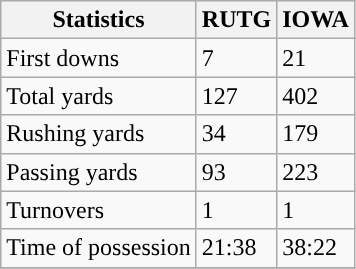<table class="wikitable">
<tr>
<th>Statistics</th>
<th>RUTG</th>
<th>IOWA</th>
</tr>
<tr>
<td>First downs</td>
<td>7</td>
<td>21</td>
</tr>
<tr>
<td>Total yards</td>
<td>127</td>
<td>402</td>
</tr>
<tr>
<td>Rushing yards</td>
<td>34</td>
<td>179</td>
</tr>
<tr>
<td>Passing yards</td>
<td>93</td>
<td>223</td>
</tr>
<tr>
<td>Turnovers</td>
<td>1</td>
<td>1</td>
</tr>
<tr>
<td>Time of possession</td>
<td>21:38</td>
<td>38:22</td>
</tr>
<tr>
</tr>
</table>
